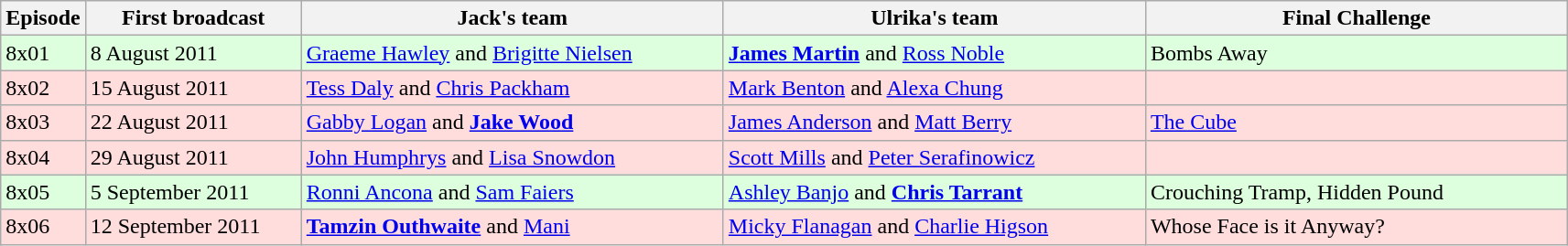<table class="wikitable">
<tr>
<th width="50px">Episode</th>
<th width="150px">First broadcast</th>
<th width="300px">Jack's team</th>
<th width="300px">Ulrika's team</th>
<th width="300px">Final Challenge</th>
</tr>
<tr bgcolor="ddffdd">
<td>8x01</td>
<td>8 August 2011</td>
<td><a href='#'>Graeme Hawley</a> and <a href='#'>Brigitte Nielsen</a></td>
<td><strong><a href='#'>James Martin</a></strong> and <a href='#'>Ross Noble</a></td>
<td>Bombs Away</td>
</tr>
<tr bgcolor="ffdddd">
<td>8x02</td>
<td>15 August 2011</td>
<td><a href='#'>Tess Daly</a> and <a href='#'>Chris Packham</a></td>
<td><a href='#'>Mark Benton</a> and <a href='#'>Alexa Chung</a></td>
<td></td>
</tr>
<tr bgcolor="ffdddd">
<td>8x03</td>
<td>22 August 2011</td>
<td><a href='#'>Gabby Logan</a> and <strong><a href='#'>Jake Wood</a></strong></td>
<td><a href='#'>James Anderson</a> and <a href='#'>Matt Berry</a></td>
<td><a href='#'>The Cube</a></td>
</tr>
<tr bgcolor="ffdddd">
<td>8x04</td>
<td>29 August 2011</td>
<td><a href='#'>John Humphrys</a> and <a href='#'>Lisa Snowdon</a></td>
<td><a href='#'>Scott Mills</a> and <a href='#'>Peter Serafinowicz</a></td>
<td></td>
</tr>
<tr bgcolor="ddffdd">
<td>8x05</td>
<td>5 September 2011</td>
<td><a href='#'>Ronni Ancona</a> and <a href='#'>Sam Faiers</a></td>
<td><a href='#'>Ashley Banjo</a> and <strong><a href='#'>Chris Tarrant</a></strong></td>
<td>Crouching Tramp, Hidden Pound</td>
</tr>
<tr bgcolor="ffdddd">
<td>8x06</td>
<td>12 September 2011</td>
<td><strong><a href='#'>Tamzin Outhwaite</a></strong> and <a href='#'>Mani</a></td>
<td><a href='#'>Micky Flanagan</a> and <a href='#'>Charlie Higson</a></td>
<td>Whose Face is it Anyway?</td>
</tr>
</table>
